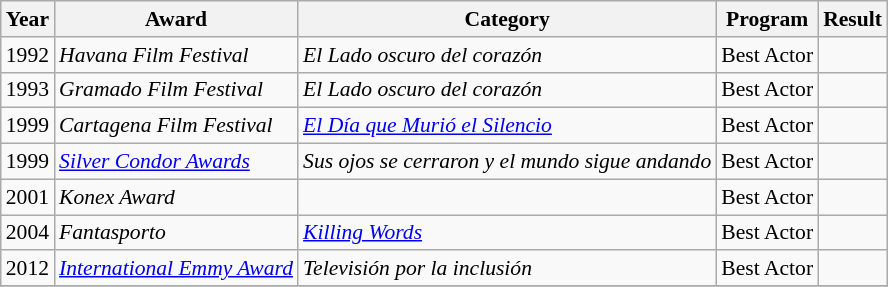<table class="wikitable" style="font-size: 90%;">
<tr>
<th>Year</th>
<th>Award</th>
<th>Category</th>
<th>Program</th>
<th>Result</th>
</tr>
<tr>
<td>1992</td>
<td><em>Havana Film Festival</em></td>
<td><em>El Lado oscuro del corazón</em></td>
<td>Best Actor</td>
<td></td>
</tr>
<tr>
<td>1993</td>
<td><em>Gramado Film Festival</em></td>
<td><em>El Lado oscuro del corazón</em></td>
<td>Best Actor</td>
<td></td>
</tr>
<tr>
<td>1999</td>
<td><em>Cartagena Film Festival</em></td>
<td><em><a href='#'>El Día que Murió el Silencio</a></em></td>
<td>Best Actor</td>
<td></td>
</tr>
<tr>
<td>1999</td>
<td><em><a href='#'>Silver Condor Awards</a></em></td>
<td><em>Sus ojos se cerraron y el mundo sigue andando</em></td>
<td>Best Actor</td>
<td></td>
</tr>
<tr>
<td>2001</td>
<td><em>Konex Award</em></td>
<td></td>
<td>Best Actor</td>
<td></td>
</tr>
<tr>
<td>2004</td>
<td><em>Fantasporto</em></td>
<td><em><a href='#'>Killing Words</a></em></td>
<td>Best Actor</td>
<td></td>
</tr>
<tr>
<td>2012</td>
<td><em><a href='#'>International Emmy Award</a></em></td>
<td><em>Televisión por la inclusión</em></td>
<td>Best Actor</td>
<td></td>
</tr>
<tr>
</tr>
</table>
